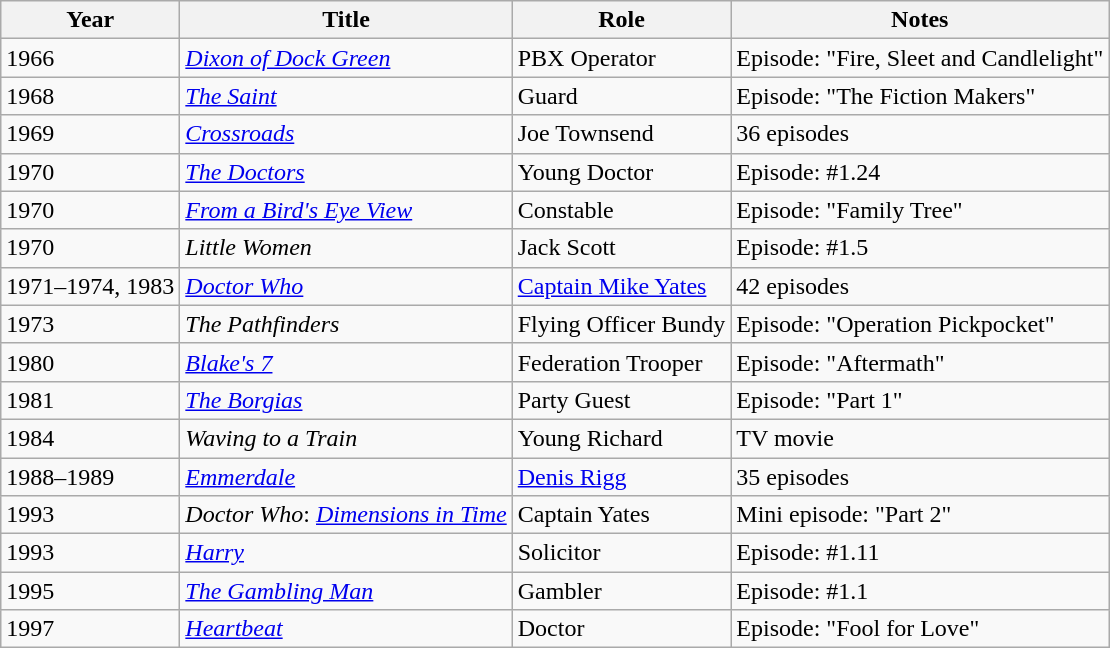<table class="wikitable">
<tr>
<th>Year</th>
<th>Title</th>
<th>Role</th>
<th>Notes</th>
</tr>
<tr>
<td>1966</td>
<td><em><a href='#'>Dixon of Dock Green</a></em></td>
<td>PBX Operator</td>
<td>Episode: "Fire, Sleet and Candlelight"</td>
</tr>
<tr>
<td>1968</td>
<td><em><a href='#'>The Saint</a></em></td>
<td>Guard</td>
<td>Episode: "The Fiction Makers"</td>
</tr>
<tr>
<td>1969</td>
<td><em><a href='#'>Crossroads</a></em></td>
<td>Joe Townsend</td>
<td>36 episodes</td>
</tr>
<tr>
<td>1970</td>
<td><em><a href='#'>The Doctors</a></em></td>
<td>Young Doctor</td>
<td>Episode: #1.24</td>
</tr>
<tr>
<td>1970</td>
<td><em><a href='#'>From a Bird's Eye View</a></em></td>
<td>Constable</td>
<td>Episode: "Family Tree"</td>
</tr>
<tr>
<td>1970</td>
<td><em>Little Women</em></td>
<td>Jack Scott</td>
<td>Episode: #1.5</td>
</tr>
<tr>
<td>1971–1974, 1983</td>
<td><em><a href='#'>Doctor Who</a></em></td>
<td><a href='#'>Captain Mike Yates</a></td>
<td>42 episodes</td>
</tr>
<tr>
<td>1973</td>
<td><em>The Pathfinders</em></td>
<td>Flying Officer Bundy</td>
<td>Episode: "Operation Pickpocket"</td>
</tr>
<tr>
<td>1980</td>
<td><em><a href='#'>Blake's 7</a></em></td>
<td>Federation Trooper</td>
<td>Episode: "Aftermath"</td>
</tr>
<tr>
<td>1981</td>
<td><em><a href='#'>The Borgias</a></em></td>
<td>Party Guest</td>
<td>Episode: "Part 1"</td>
</tr>
<tr>
<td>1984</td>
<td><em>Waving to a Train</em></td>
<td>Young Richard</td>
<td>TV movie</td>
</tr>
<tr>
<td>1988–1989</td>
<td><em><a href='#'>Emmerdale</a></em></td>
<td><a href='#'>Denis Rigg</a></td>
<td>35 episodes</td>
</tr>
<tr>
<td>1993</td>
<td><em>Doctor Who</em>: <em><a href='#'>Dimensions in Time</a></em></td>
<td>Captain Yates</td>
<td>Mini episode: "Part 2"</td>
</tr>
<tr>
<td>1993</td>
<td><em><a href='#'>Harry</a></em></td>
<td>Solicitor</td>
<td>Episode: #1.11</td>
</tr>
<tr>
<td>1995</td>
<td><em><a href='#'>The Gambling Man</a></em></td>
<td>Gambler</td>
<td>Episode: #1.1</td>
</tr>
<tr>
<td>1997</td>
<td><em><a href='#'>Heartbeat</a></em></td>
<td>Doctor</td>
<td>Episode: "Fool for Love"</td>
</tr>
</table>
